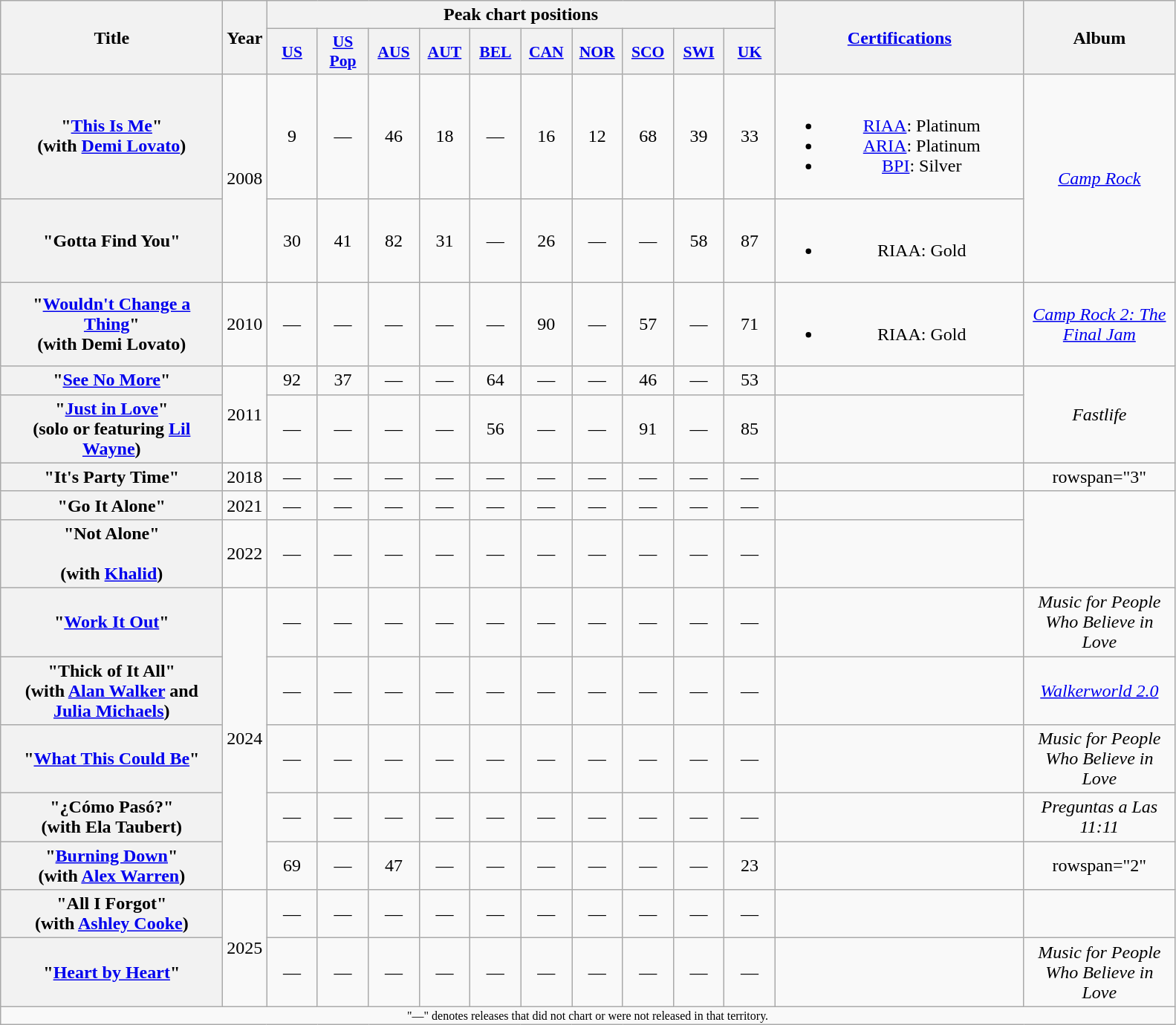<table class="wikitable plainrowheaders" style="text-align:center;" border="1">
<tr>
<th scope="col" rowspan="2" style="width:12em;">Title</th>
<th scope="col" rowspan="2">Year</th>
<th scope="col" colspan="10">Peak chart positions</th>
<th scope="col" rowspan="2" style="width:13.5em;"><a href='#'>Certifications</a></th>
<th scope="col" rowspan="2" style="width:8em;">Album</th>
</tr>
<tr>
<th scope="col" style="width:2.7em;font-size:90%;"><a href='#'>US</a><br></th>
<th scope="col" style="width:2.7em;font-size:90%;"><a href='#'>US<br>Pop</a><br></th>
<th scope="col" style="width:2.7em;font-size:90%;"><a href='#'>AUS</a><br></th>
<th scope="col" style="width:2.7em;font-size:90%;"><a href='#'>AUT</a><br></th>
<th scope="col" style="width:2.7em;font-size:90%;"><a href='#'>BEL</a><br></th>
<th scope="col" style="width:2.7em;font-size:90%;"><a href='#'>CAN</a><br></th>
<th scope="col" style="width:2.7em;font-size:90%;"><a href='#'>NOR</a><br></th>
<th scope="col" style="width:2.7em;font-size:90%;"><a href='#'>SCO</a><br></th>
<th scope="col" style="width:2.7em;font-size:90%;"><a href='#'>SWI</a><br></th>
<th scope="col" style="width:2.7em;font-size:90%;"><a href='#'>UK</a><br></th>
</tr>
<tr>
<th scope="row">"<a href='#'>This Is Me</a>"<br><span>(with <a href='#'>Demi Lovato</a>)</span></th>
<td rowspan="2">2008</td>
<td>9</td>
<td>—</td>
<td>46</td>
<td>18</td>
<td>—</td>
<td>16</td>
<td>12</td>
<td>68</td>
<td>39</td>
<td>33</td>
<td><br><ul><li><a href='#'>RIAA</a>: Platinum</li><li><a href='#'>ARIA</a>: Platinum</li><li><a href='#'>BPI</a>: Silver</li></ul></td>
<td rowspan="2"><em><a href='#'>Camp Rock</a></em></td>
</tr>
<tr>
<th scope="row">"Gotta Find You"</th>
<td>30</td>
<td>41</td>
<td>82</td>
<td>31</td>
<td>—</td>
<td>26</td>
<td>—</td>
<td>—</td>
<td>58</td>
<td>87</td>
<td><br><ul><li>RIAA: Gold</li></ul></td>
</tr>
<tr>
<th scope="row">"<a href='#'>Wouldn't Change a Thing</a>"<br><span>(with Demi Lovato)</span></th>
<td>2010</td>
<td>—</td>
<td>—</td>
<td>—</td>
<td>—</td>
<td>—</td>
<td>90</td>
<td>—</td>
<td>57</td>
<td>—</td>
<td>71</td>
<td><br><ul><li>RIAA: Gold</li></ul></td>
<td><em><a href='#'>Camp Rock 2: The Final Jam</a></em></td>
</tr>
<tr>
<th scope="row">"<a href='#'>See No More</a>"</th>
<td rowspan="2">2011</td>
<td>92</td>
<td>37</td>
<td>—</td>
<td>—</td>
<td>64</td>
<td>—</td>
<td>—</td>
<td>46</td>
<td>—</td>
<td>53</td>
<td></td>
<td rowspan="2"><em>Fastlife</em></td>
</tr>
<tr>
<th scope="row">"<a href='#'>Just in Love</a>"<br><span>(solo or featuring <a href='#'>Lil Wayne</a>)</span></th>
<td>—</td>
<td>—</td>
<td>—</td>
<td>—</td>
<td>56</td>
<td>—</td>
<td>—</td>
<td>91</td>
<td>—</td>
<td>85</td>
<td></td>
</tr>
<tr>
<th scope="row">"It's Party Time"<br></th>
<td>2018</td>
<td>—</td>
<td>—</td>
<td>—</td>
<td>—</td>
<td>—</td>
<td>—</td>
<td>—</td>
<td>—</td>
<td>—</td>
<td>—</td>
<td></td>
<td>rowspan="3" </td>
</tr>
<tr>
<th scope="row">"Go It Alone"<br></th>
<td>2021</td>
<td>—</td>
<td>—</td>
<td>—</td>
<td>—</td>
<td>—</td>
<td>—</td>
<td>—</td>
<td>—</td>
<td>—</td>
<td>—</td>
<td></td>
</tr>
<tr>
<th scope="row">"Not Alone"<br><br><span>(with <a href='#'>Khalid</a>)</span></th>
<td>2022</td>
<td>—</td>
<td>—</td>
<td>—</td>
<td>—</td>
<td>—</td>
<td>—</td>
<td>—</td>
<td>—</td>
<td>—</td>
<td>—</td>
<td></td>
</tr>
<tr>
<th scope="row">"<a href='#'>Work It Out</a>"</th>
<td rowspan="5">2024</td>
<td>—</td>
<td>—</td>
<td>—</td>
<td>—</td>
<td>—</td>
<td>—</td>
<td>—</td>
<td>—</td>
<td>—</td>
<td>—</td>
<td></td>
<td><em>Music for People Who Believe in Love</em></td>
</tr>
<tr>
<th scope="row">"Thick of It All"<br><span>(with <a href='#'>Alan Walker</a> and <a href='#'>Julia Michaels</a>)</span></th>
<td>—</td>
<td>—</td>
<td>—</td>
<td>—</td>
<td>—</td>
<td>—</td>
<td>—</td>
<td>—</td>
<td>—</td>
<td>—</td>
<td></td>
<td><em><a href='#'>Walkerworld 2.0</a></em></td>
</tr>
<tr>
<th scope="row">"<a href='#'>What This Could Be</a>"</th>
<td>—</td>
<td>—</td>
<td>—</td>
<td>—</td>
<td>—</td>
<td>—</td>
<td>—</td>
<td>—</td>
<td>—</td>
<td>—</td>
<td></td>
<td><em>Music for People Who Believe in Love</em></td>
</tr>
<tr>
<th scope="row">"¿Cómo Pasó?"<br><span>(with Ela Taubert)</span></th>
<td>—</td>
<td>—</td>
<td>—</td>
<td>—</td>
<td>—</td>
<td>—</td>
<td>—</td>
<td>—</td>
<td>—</td>
<td>—</td>
<td></td>
<td><em>Preguntas a Las 11:11</em></td>
</tr>
<tr>
<th scope="row">"<a href='#'>Burning Down</a>"<br><span>(with <a href='#'>Alex Warren</a>)</span></th>
<td>69</td>
<td>—</td>
<td>47</td>
<td>—</td>
<td>—</td>
<td>—</td>
<td>—</td>
<td>—</td>
<td>—</td>
<td>23</td>
<td></td>
<td>rowspan="2" </td>
</tr>
<tr>
<th scope="row">"All I Forgot"<br><span>(with <a href='#'>Ashley Cooke</a>)</span></th>
<td rowspan="2">2025</td>
<td>—</td>
<td>—</td>
<td>—</td>
<td>—</td>
<td>—</td>
<td>—</td>
<td>—</td>
<td>—</td>
<td>—</td>
<td>—</td>
<td></td>
</tr>
<tr>
<th scope="row">"<a href='#'>Heart by Heart</a>"</th>
<td>—</td>
<td>—</td>
<td>—</td>
<td>—</td>
<td>—</td>
<td>—</td>
<td>—</td>
<td>—</td>
<td>—</td>
<td>—</td>
<td></td>
<td><em>Music for People Who Believe in Love</em></td>
</tr>
<tr>
<td align="center" colspan="15" style="font-size:8pt">"—" denotes releases that did not chart or were not released in that territory.</td>
</tr>
</table>
